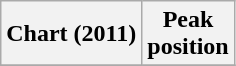<table class="wikitable sortable">
<tr>
<th scope="col">Chart (2011)</th>
<th scope="col">Peak<br>position</th>
</tr>
<tr>
</tr>
</table>
